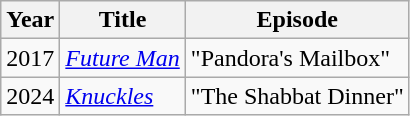<table class="wikitable">
<tr>
<th>Year</th>
<th>Title</th>
<th>Episode</th>
</tr>
<tr>
<td>2017</td>
<td><em><a href='#'>Future Man</a></em></td>
<td>"Pandora's Mailbox"</td>
</tr>
<tr>
<td>2024</td>
<td><em><a href='#'>Knuckles</a></em></td>
<td>"The Shabbat Dinner"</td>
</tr>
</table>
